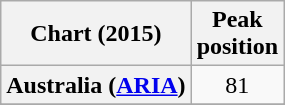<table class="wikitable sortable plainrowheaders" style="text-align:center">
<tr>
<th scope="col">Chart (2015)</th>
<th scope="col">Peak<br>position</th>
</tr>
<tr>
<th scope="row">Australia (<a href='#'>ARIA</a>)</th>
<td align="center">81</td>
</tr>
<tr>
</tr>
<tr>
</tr>
<tr>
</tr>
<tr>
</tr>
<tr>
</tr>
<tr>
</tr>
<tr>
</tr>
<tr>
</tr>
<tr>
</tr>
<tr>
</tr>
<tr>
</tr>
<tr>
</tr>
</table>
